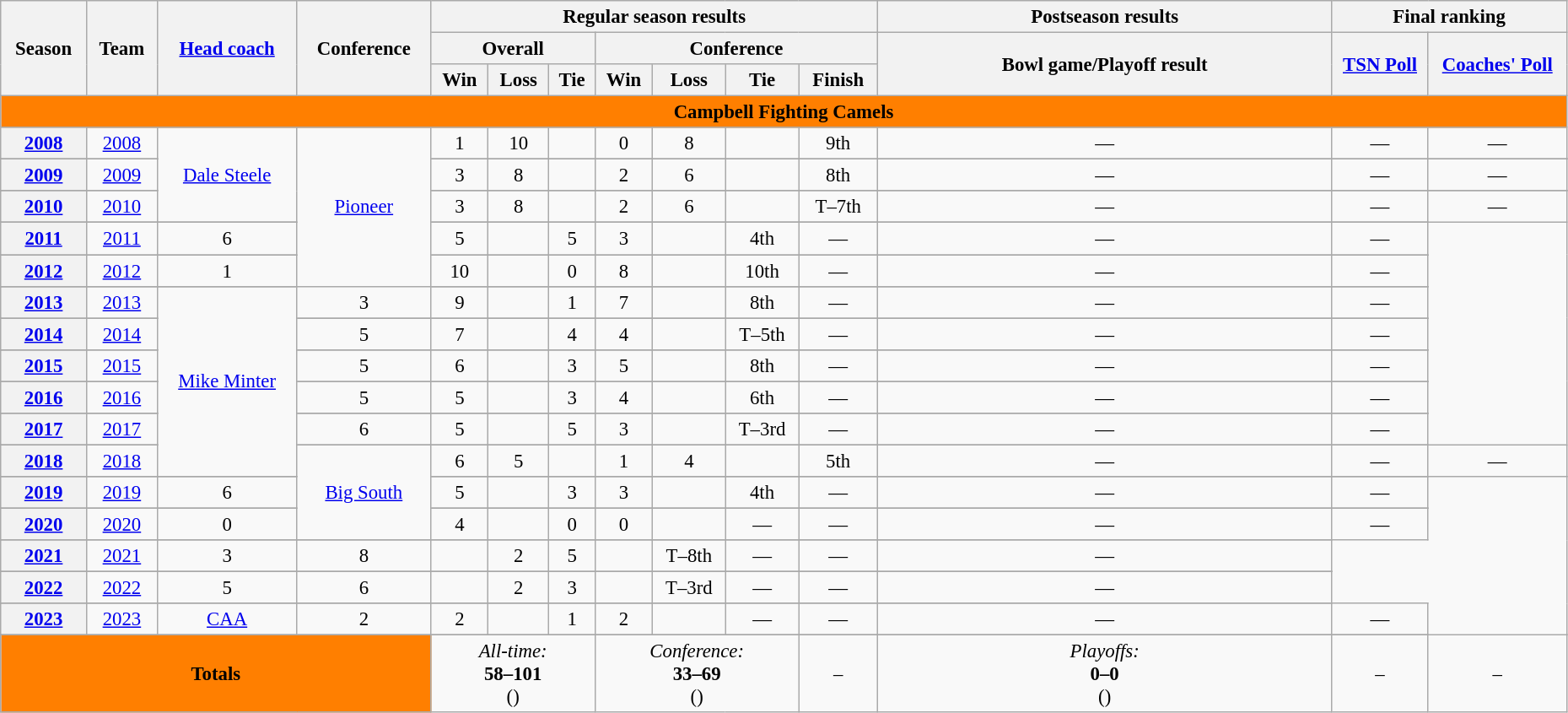<table class="wikitable" style="font-size: 95%; text-align:center;" width="98%">
<tr>
<th rowspan="3">Season</th>
<th rowspan="3">Team</th>
<th rowspan="3"><a href='#'>Head coach</a></th>
<th rowspan="3">Conference</th>
<th colspan="7">Regular season results</th>
<th colspan="1" style="width:29%;">Postseason results</th>
<th colspan="2" style="width:15%;">Final ranking</th>
</tr>
<tr>
<th colspan="3">Overall</th>
<th colspan="4">Conference</th>
<th rowspan="2">Bowl game/Playoff result</th>
<th rowspan="2" colspan="1"><a href='#'>TSN Poll</a></th>
<th rowspan="2" colspan="1"><a href='#'>Coaches' Poll</a></th>
</tr>
<tr>
<th>Win</th>
<th>Loss</th>
<th>Tie</th>
<th>Win</th>
<th>Loss</th>
<th>Tie</th>
<th>Finish</th>
</tr>
<tr>
<td colspan="16" style="background:#FF7F00;color:#000000"><strong>Campbell Fighting Camels</strong></td>
</tr>
<tr>
<th scope="row"><a href='#'>2008</a></th>
<td><a href='#'>2008</a></td>
<td rowspan="5"><a href='#'>Dale Steele</a></td>
<td rowspan="10"><a href='#'>Pioneer</a></td>
<td>1</td>
<td>10</td>
<td></td>
<td>0</td>
<td>8</td>
<td></td>
<td>9th</td>
<td>—</td>
<td>—</td>
<td>—</td>
</tr>
<tr>
</tr>
<tr>
<th scope="row"><a href='#'>2009</a></th>
<td><a href='#'>2009</a></td>
<td>3</td>
<td>8</td>
<td></td>
<td>2</td>
<td>6</td>
<td></td>
<td>8th</td>
<td>—</td>
<td>—</td>
<td>—</td>
</tr>
<tr>
</tr>
<tr>
<th scope="row"><a href='#'>2010</a></th>
<td><a href='#'>2010</a></td>
<td>3</td>
<td>8</td>
<td></td>
<td>2</td>
<td>6</td>
<td></td>
<td>T–7th</td>
<td>—</td>
<td>—</td>
<td>—</td>
</tr>
<tr>
</tr>
<tr>
<th scope="row"><a href='#'>2011</a></th>
<td><a href='#'>2011</a></td>
<td>6</td>
<td>5</td>
<td></td>
<td>5</td>
<td>3</td>
<td></td>
<td>4th</td>
<td>—</td>
<td>—</td>
<td>—</td>
</tr>
<tr>
</tr>
<tr>
<th scope="row"><a href='#'>2012</a></th>
<td><a href='#'>2012</a></td>
<td>1</td>
<td>10</td>
<td></td>
<td>0</td>
<td>8</td>
<td></td>
<td>10th</td>
<td>—</td>
<td>—</td>
<td>—</td>
</tr>
<tr>
</tr>
<tr>
<th scope="row"><a href='#'>2013</a></th>
<td><a href='#'>2013</a></td>
<td rowspan="11"><a href='#'>Mike Minter</a></td>
<td>3</td>
<td>9</td>
<td></td>
<td>1</td>
<td>7</td>
<td></td>
<td>8th</td>
<td>—</td>
<td>—</td>
<td>—</td>
</tr>
<tr>
</tr>
<tr>
<th scope="row"><a href='#'>2014</a></th>
<td><a href='#'>2014</a></td>
<td>5</td>
<td>7</td>
<td></td>
<td>4</td>
<td>4</td>
<td></td>
<td>T–5th</td>
<td>—</td>
<td>—</td>
<td>—</td>
</tr>
<tr>
</tr>
<tr>
<th scope="row"><a href='#'>2015</a></th>
<td><a href='#'>2015</a></td>
<td>5</td>
<td>6</td>
<td></td>
<td>3</td>
<td>5</td>
<td></td>
<td>8th</td>
<td>—</td>
<td>—</td>
<td>—</td>
</tr>
<tr>
</tr>
<tr>
<th scope="row"><a href='#'>2016</a></th>
<td><a href='#'>2016</a></td>
<td>5</td>
<td>5</td>
<td></td>
<td>3</td>
<td>4</td>
<td></td>
<td>6th</td>
<td>—</td>
<td>—</td>
<td>—</td>
</tr>
<tr>
</tr>
<tr>
<th scope="row"><a href='#'>2017</a></th>
<td><a href='#'>2017</a></td>
<td>6</td>
<td>5</td>
<td></td>
<td>5</td>
<td>3</td>
<td></td>
<td>T–3rd</td>
<td>—</td>
<td>—</td>
<td>—</td>
</tr>
<tr>
</tr>
<tr>
<th scope="row"><a href='#'>2018</a></th>
<td><a href='#'>2018</a></td>
<td rowspan="5"><a href='#'>Big South</a></td>
<td>6</td>
<td>5</td>
<td></td>
<td>1</td>
<td>4</td>
<td></td>
<td>5th</td>
<td>—</td>
<td>—</td>
<td>—</td>
</tr>
<tr>
</tr>
<tr>
<th scope="row"><a href='#'>2019</a></th>
<td><a href='#'>2019</a></td>
<td>6</td>
<td>5</td>
<td></td>
<td>3</td>
<td>3</td>
<td></td>
<td>4th</td>
<td>—</td>
<td>—</td>
<td>—</td>
</tr>
<tr>
</tr>
<tr>
<th scope="row"><a href='#'>2020</a></th>
<td><a href='#'>2020</a></td>
<td>0</td>
<td>4</td>
<td></td>
<td>0</td>
<td>0</td>
<td></td>
<td>—</td>
<td>—</td>
<td>—</td>
<td>—</td>
</tr>
<tr>
</tr>
<tr>
<th scope="row"><a href='#'>2021</a></th>
<td><a href='#'>2021</a></td>
<td>3</td>
<td>8</td>
<td></td>
<td>2</td>
<td>5</td>
<td></td>
<td>T–8th</td>
<td>—</td>
<td>—</td>
<td>—</td>
</tr>
<tr>
</tr>
<tr>
<th scope="row"><a href='#'>2022</a></th>
<td><a href='#'>2022</a></td>
<td>5</td>
<td>6</td>
<td></td>
<td>2</td>
<td>3</td>
<td></td>
<td>T–3rd</td>
<td>—</td>
<td>—</td>
<td>—</td>
</tr>
<tr>
</tr>
<tr>
<th scope="row"><a href='#'>2023</a></th>
<td><a href='#'>2023</a></td>
<td rowspan="1"><a href='#'>CAA</a></td>
<td>2</td>
<td>2</td>
<td></td>
<td>1</td>
<td>2</td>
<td></td>
<td>—</td>
<td>—</td>
<td>—</td>
<td>—</td>
</tr>
<tr>
</tr>
<tr>
<td colspan="4" bgcolor="#FF7F00"><strong>Totals</strong></td>
<td colspan="3"><em>All-time:</em><br><strong>58–101</strong><br>()</td>
<td colspan="3"><em>Conference:</em><br><strong>33–69</strong><br>()</td>
<td>–</td>
<td><em>Playoffs:</em><br><strong>0–0</strong><br>()</td>
<td>–</td>
<td>–</td>
</tr>
</table>
